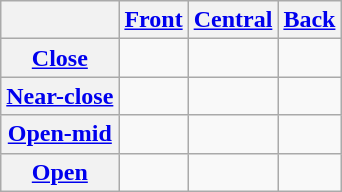<table class="wikitable" style="text-align:center;">
<tr>
<th></th>
<th><a href='#'>Front</a></th>
<th><a href='#'>Central</a></th>
<th><a href='#'>Back</a></th>
</tr>
<tr>
<th><a href='#'>Close</a></th>
<td> </td>
<td></td>
<td></td>
</tr>
<tr>
<th><a href='#'>Near-close</a></th>
<td> </td>
<td></td>
<td></td>
</tr>
<tr>
<th><a href='#'>Open-mid</a></th>
<td></td>
<td></td>
<td></td>
</tr>
<tr>
<th><a href='#'>Open</a></th>
<td></td>
<td> </td>
<td></td>
</tr>
</table>
